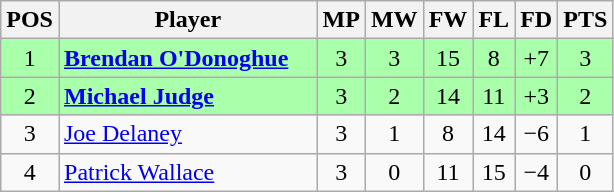<table class="wikitable" style="text-align: center;">
<tr>
<th width=20>POS</th>
<th width=165>Player</th>
<th width=20>MP</th>
<th width=20>MW</th>
<th width=20>FW</th>
<th width=20>FL</th>
<th width=20>FD</th>
<th width=20>PTS</th>
</tr>
<tr style="background:#aaffaa;">
<td>1</td>
<td style="text-align:left;"> <strong><a href='#'>Brendan O'Donoghue</a></strong></td>
<td>3</td>
<td>3</td>
<td>15</td>
<td>8</td>
<td>+7</td>
<td>3</td>
</tr>
<tr style="background:#aaffaa;">
<td>2</td>
<td style="text-align:left;"> <strong><a href='#'>Michael Judge</a></strong></td>
<td>3</td>
<td>2</td>
<td>14</td>
<td>11</td>
<td>+3</td>
<td>2</td>
</tr>
<tr>
<td>3</td>
<td style="text-align:left;"> <a href='#'>Joe Delaney</a></td>
<td>3</td>
<td>1</td>
<td>8</td>
<td>14</td>
<td>−6</td>
<td>1</td>
</tr>
<tr>
<td>4</td>
<td style="text-align:left;"> <a href='#'>Patrick Wallace</a></td>
<td>3</td>
<td>0</td>
<td>11</td>
<td>15</td>
<td>−4</td>
<td>0</td>
</tr>
</table>
